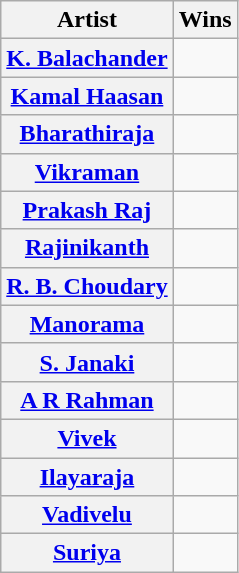<table class="wikitable" style="text-align: center;">
<tr>
<th>Artist</th>
<th>Wins</th>
</tr>
<tr>
<th><a href='#'>K. Balachander</a></th>
<td></td>
</tr>
<tr>
<th><a href='#'>Kamal Haasan</a></th>
<td></td>
</tr>
<tr>
<th><a href='#'>Bharathiraja</a></th>
<td></td>
</tr>
<tr>
<th><a href='#'>Vikraman</a></th>
<td></td>
</tr>
<tr>
<th><a href='#'>Prakash Raj</a></th>
<td></td>
</tr>
<tr>
<th><a href='#'>Rajinikanth</a></th>
<td></td>
</tr>
<tr>
<th><a href='#'>R. B. Choudary</a></th>
<td></td>
</tr>
<tr>
<th><a href='#'>Manorama</a></th>
<td></td>
</tr>
<tr>
<th><a href='#'>S. Janaki</a></th>
<td></td>
</tr>
<tr>
<th><a href='#'>A R Rahman</a></th>
<td></td>
</tr>
<tr>
<th><a href='#'>Vivek</a></th>
<td></td>
</tr>
<tr>
<th><a href='#'>Ilayaraja</a></th>
<td></td>
</tr>
<tr>
<th><a href='#'>Vadivelu</a></th>
<td></td>
</tr>
<tr>
<th><a href='#'>Suriya</a></th>
<td></td>
</tr>
</table>
